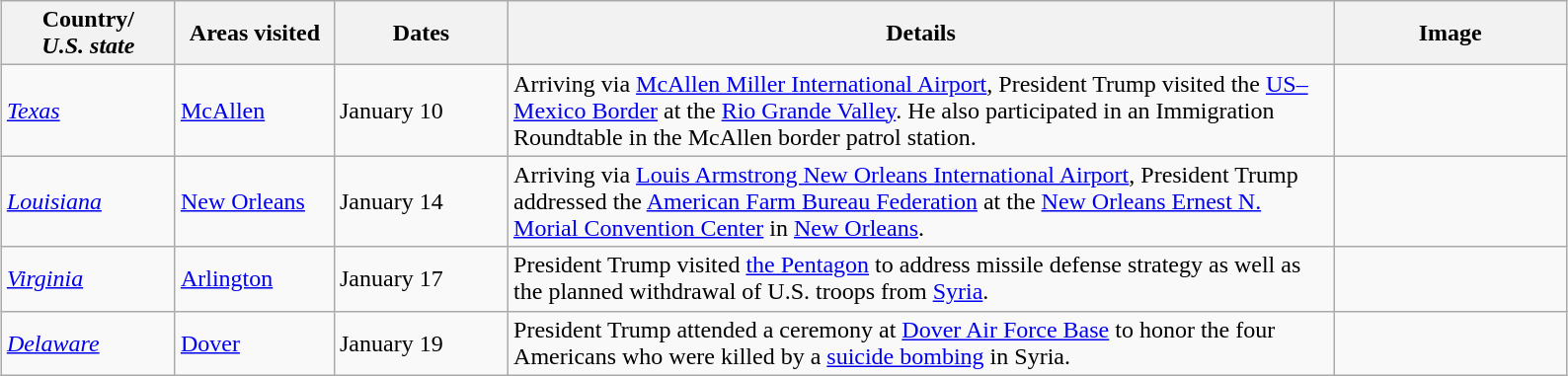<table class="wikitable" style="margin: 1em auto 1em auto">
<tr>
<th width=110>Country/<br><em>U.S. state</em></th>
<th width=100>Areas visited</th>
<th width=110>Dates</th>
<th width=550>Details</th>
<th width=150>Image</th>
</tr>
<tr>
<td> <em><a href='#'>Texas</a></em></td>
<td><a href='#'>McAllen</a></td>
<td>January 10</td>
<td>Arriving via <a href='#'>McAllen Miller International Airport</a>, President Trump visited the <a href='#'>US–Mexico Border</a> at the <a href='#'>Rio Grande Valley</a>. He also participated in an Immigration Roundtable in the McAllen border patrol station.</td>
<td></td>
</tr>
<tr>
<td> <em><a href='#'>Louisiana</a></em></td>
<td><a href='#'>New Orleans</a></td>
<td>January 14</td>
<td>Arriving via <a href='#'>Louis Armstrong New Orleans International Airport</a>, President Trump addressed the <a href='#'>American Farm Bureau Federation</a> at the <a href='#'>New Orleans Ernest N. Morial Convention Center</a> in <a href='#'>New Orleans</a>.</td>
<td></td>
</tr>
<tr>
<td> <em><a href='#'>Virginia</a></em></td>
<td><a href='#'>Arlington</a></td>
<td>January 17</td>
<td>President Trump visited <a href='#'>the Pentagon</a> to address missile defense strategy as well as the planned withdrawal of U.S. troops from <a href='#'>Syria</a>.</td>
<td></td>
</tr>
<tr>
<td> <em><a href='#'>Delaware</a></em></td>
<td><a href='#'>Dover</a></td>
<td>January 19</td>
<td>President Trump attended a ceremony at <a href='#'>Dover Air Force Base</a> to honor the four Americans who were killed by a <a href='#'>suicide bombing</a> in Syria.</td>
<td></td>
</tr>
</table>
